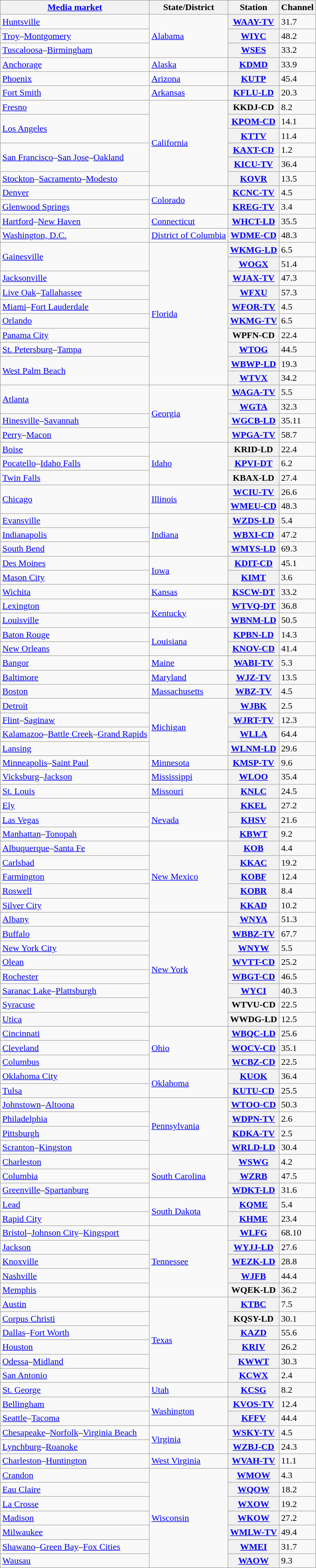<table class="wikitable sortable">
<tr>
<th scope="col"><a href='#'>Media market</a></th>
<th scope="col">State/District</th>
<th scope="col">Station</th>
<th scope="col">Channel</th>
</tr>
<tr>
<td><a href='#'>Huntsville</a></td>
<td rowspan="3"><a href='#'>Alabama</a></td>
<th scope="row"><a href='#'>WAAY-TV</a></th>
<td>31.7</td>
</tr>
<tr>
<td><a href='#'>Troy</a>–<a href='#'>Montgomery</a></td>
<th scope="row"><a href='#'>WIYC</a></th>
<td>48.2</td>
</tr>
<tr>
<td><a href='#'>Tuscaloosa</a>–<a href='#'>Birmingham</a></td>
<th scope="row"><a href='#'>WSES</a></th>
<td>33.2</td>
</tr>
<tr>
<td><a href='#'>Anchorage</a></td>
<td><a href='#'>Alaska</a></td>
<th scope="row"><a href='#'>KDMD</a></th>
<td>33.9</td>
</tr>
<tr>
<td><a href='#'>Phoenix</a></td>
<td><a href='#'>Arizona</a></td>
<th scope="row"><a href='#'>KUTP</a></th>
<td>45.4</td>
</tr>
<tr>
<td><a href='#'>Fort Smith</a></td>
<td><a href='#'>Arkansas</a></td>
<th scope="row"><a href='#'>KFLU-LD</a></th>
<td>20.3</td>
</tr>
<tr>
<td><a href='#'>Fresno</a></td>
<td rowspan="6"><a href='#'>California</a></td>
<th scope="row">KKDJ-CD</th>
<td>8.2</td>
</tr>
<tr>
<td rowspan="2"><a href='#'>Los Angeles</a></td>
<th scope="row"><a href='#'>KPOM-CD</a></th>
<td>14.1</td>
</tr>
<tr>
<th scope="row"><a href='#'>KTTV</a></th>
<td>11.4</td>
</tr>
<tr>
<td rowspan="2"><a href='#'>San Francisco</a>–<a href='#'>San Jose</a>–<a href='#'>Oakland</a></td>
<th scope="row"><a href='#'>KAXT-CD</a></th>
<td>1.2</td>
</tr>
<tr>
<th scope="row"><a href='#'>KICU-TV</a></th>
<td>36.4</td>
</tr>
<tr>
<td><a href='#'>Stockton</a>–<a href='#'>Sacramento</a>–<a href='#'>Modesto</a></td>
<th scope="row"><a href='#'>KOVR</a></th>
<td>13.5</td>
</tr>
<tr>
<td><a href='#'>Denver</a></td>
<td rowspan="2"><a href='#'>Colorado</a></td>
<th scope="row"><a href='#'>KCNC-TV</a></th>
<td>4.5</td>
</tr>
<tr>
<td><a href='#'>Glenwood Springs</a></td>
<th scope="row"><a href='#'>KREG-TV</a></th>
<td>3.4</td>
</tr>
<tr>
<td><a href='#'>Hartford</a>–<a href='#'>New Haven</a></td>
<td><a href='#'>Connecticut</a></td>
<th scope="row"><a href='#'>WHCT-LD</a></th>
<td>35.5</td>
</tr>
<tr>
<td><a href='#'>Washington, D.C.</a></td>
<td><a href='#'>District of Columbia</a></td>
<th scope="row"><a href='#'>WDME-CD</a></th>
<td>48.3</td>
</tr>
<tr>
<td rowspan="2"><a href='#'>Gainesville</a></td>
<td rowspan="10"><a href='#'>Florida</a></td>
<th scope="row"><a href='#'>WKMG-LD</a></th>
<td>6.5</td>
</tr>
<tr>
<th scope="row"><a href='#'>WOGX</a></th>
<td>51.4</td>
</tr>
<tr>
<td><a href='#'>Jacksonville</a></td>
<th scope="row"><a href='#'>WJAX-TV</a></th>
<td>47.3</td>
</tr>
<tr>
<td><a href='#'>Live Oak</a>–<a href='#'>Tallahassee</a></td>
<th scope="row"><a href='#'>WFXU</a></th>
<td>57.3</td>
</tr>
<tr>
<td><a href='#'>Miami</a>–<a href='#'>Fort Lauderdale</a></td>
<th scope="row"><a href='#'>WFOR-TV</a></th>
<td>4.5</td>
</tr>
<tr>
<td><a href='#'>Orlando</a></td>
<th scope="row"><a href='#'>WKMG-TV</a></th>
<td>6.5</td>
</tr>
<tr>
<td><a href='#'>Panama City</a></td>
<th scope="row">WPFN-CD</th>
<td>22.4</td>
</tr>
<tr>
<td><a href='#'>St. Petersburg</a>–<a href='#'>Tampa</a></td>
<th scope="row"><a href='#'>WTOG</a></th>
<td>44.5</td>
</tr>
<tr>
<td rowspan="2"><a href='#'>West Palm Beach</a></td>
<th scope="row"><a href='#'>WBWP-LD</a></th>
<td>19.3</td>
</tr>
<tr>
<th scope="row"><a href='#'>WTVX</a></th>
<td>34.2</td>
</tr>
<tr>
<td rowspan="2"><a href='#'>Atlanta</a></td>
<td rowspan="4"><a href='#'>Georgia</a></td>
<th scope="row"><a href='#'>WAGA-TV</a></th>
<td>5.5</td>
</tr>
<tr>
<th scope="row"><a href='#'>WGTA</a></th>
<td>32.3</td>
</tr>
<tr>
<td><a href='#'>Hinesville</a>–<a href='#'>Savannah</a></td>
<th scope="row"><a href='#'>WGCB-LD</a></th>
<td>35.11</td>
</tr>
<tr>
<td><a href='#'>Perry</a>–<a href='#'>Macon</a></td>
<th scope="row"><a href='#'>WPGA-TV</a></th>
<td>58.7</td>
</tr>
<tr>
<td><a href='#'>Boise</a></td>
<td rowspan="3"><a href='#'>Idaho</a></td>
<th scope="row">KRID-LD</th>
<td>22.4</td>
</tr>
<tr>
<td><a href='#'>Pocatello</a>–<a href='#'>Idaho Falls</a></td>
<th scope="row"><a href='#'>KPVI-DT</a></th>
<td>6.2</td>
</tr>
<tr>
<td><a href='#'>Twin Falls</a></td>
<th scope="row">KBAX-LD</th>
<td>27.4</td>
</tr>
<tr>
<td rowspan="2"><a href='#'>Chicago</a></td>
<td rowspan="2"><a href='#'>Illinois</a></td>
<th scope="row"><a href='#'>WCIU-TV</a></th>
<td>26.6</td>
</tr>
<tr>
<th scope="row"><a href='#'>WMEU-CD</a></th>
<td>48.3</td>
</tr>
<tr>
<td><a href='#'>Evansville</a></td>
<td rowspan="3"><a href='#'>Indiana</a></td>
<th scope="row"><a href='#'>WZDS-LD</a></th>
<td>5.4</td>
</tr>
<tr>
<td><a href='#'>Indianapolis</a></td>
<th scope="row"><a href='#'>WBXI-CD</a></th>
<td>47.2</td>
</tr>
<tr>
<td><a href='#'>South Bend</a></td>
<th scope="row"><a href='#'>WMYS-LD</a></th>
<td>69.3</td>
</tr>
<tr>
<td><a href='#'>Des Moines</a></td>
<td rowspan="2"><a href='#'>Iowa</a></td>
<th scope="row"><a href='#'>KDIT-CD</a></th>
<td>45.1</td>
</tr>
<tr>
<td><a href='#'>Mason City</a></td>
<th scope="row"><a href='#'>KIMT</a></th>
<td>3.6</td>
</tr>
<tr>
<td><a href='#'>Wichita</a></td>
<td><a href='#'>Kansas</a></td>
<th scope="row"><a href='#'>KSCW-DT</a></th>
<td>33.2</td>
</tr>
<tr>
<td><a href='#'>Lexington</a></td>
<td rowspan="2"><a href='#'>Kentucky</a></td>
<th scope="row"><a href='#'>WTVQ-DT</a></th>
<td>36.8</td>
</tr>
<tr>
<td><a href='#'>Louisville</a></td>
<th scope="row"><a href='#'>WBNM-LD</a></th>
<td>50.5</td>
</tr>
<tr>
<td><a href='#'>Baton Rouge</a></td>
<td rowspan="2"><a href='#'>Louisiana</a></td>
<th scope="row"><a href='#'>KPBN-LD</a></th>
<td>14.3</td>
</tr>
<tr>
<td><a href='#'>New Orleans</a></td>
<th scope="row"><a href='#'>KNOV-CD</a></th>
<td>41.4</td>
</tr>
<tr>
<td><a href='#'>Bangor</a></td>
<td><a href='#'>Maine</a></td>
<th scope="row"><a href='#'>WABI-TV</a></th>
<td>5.3</td>
</tr>
<tr>
<td><a href='#'>Baltimore</a></td>
<td><a href='#'>Maryland</a></td>
<th scope="row"><a href='#'>WJZ-TV</a></th>
<td>13.5</td>
</tr>
<tr>
<td><a href='#'>Boston</a></td>
<td><a href='#'>Massachusetts</a></td>
<th scope="row"><a href='#'>WBZ-TV</a></th>
<td>4.5</td>
</tr>
<tr>
<td><a href='#'>Detroit</a></td>
<td rowspan="4"><a href='#'>Michigan</a></td>
<th scope="row"><a href='#'>WJBK</a></th>
<td>2.5</td>
</tr>
<tr>
<td><a href='#'>Flint</a>–<a href='#'>Saginaw</a></td>
<th scope="row"><a href='#'>WJRT-TV</a></th>
<td>12.3</td>
</tr>
<tr>
<td><a href='#'>Kalamazoo</a>–<a href='#'>Battle Creek</a>–<a href='#'>Grand Rapids</a></td>
<th scope="row"><a href='#'>WLLA</a></th>
<td>64.4</td>
</tr>
<tr>
<td><a href='#'>Lansing</a></td>
<th scope="row"><a href='#'>WLNM-LD</a></th>
<td>29.6</td>
</tr>
<tr>
<td><a href='#'>Minneapolis</a>–<a href='#'>Saint Paul</a></td>
<td><a href='#'>Minnesota</a></td>
<th scope="row"><a href='#'>KMSP-TV</a></th>
<td>9.6</td>
</tr>
<tr>
<td><a href='#'>Vicksburg</a>–<a href='#'>Jackson</a></td>
<td><a href='#'>Mississippi</a></td>
<th scope="row"><a href='#'>WLOO</a></th>
<td>35.4</td>
</tr>
<tr>
<td><a href='#'>St. Louis</a></td>
<td><a href='#'>Missouri</a></td>
<th scope="row"><a href='#'>KNLC</a></th>
<td>24.5</td>
</tr>
<tr>
<td><a href='#'>Ely</a></td>
<td rowspan="3"><a href='#'>Nevada</a></td>
<th scope="row"><a href='#'>KKEL</a></th>
<td>27.2</td>
</tr>
<tr>
<td><a href='#'>Las Vegas</a></td>
<th scope="row"><a href='#'>KHSV</a></th>
<td>21.6</td>
</tr>
<tr>
<td><a href='#'>Manhattan</a>–<a href='#'>Tonopah</a></td>
<th scope="row"><a href='#'>KBWT</a></th>
<td>9.2</td>
</tr>
<tr>
<td><a href='#'>Albuquerque</a>–<a href='#'>Santa Fe</a></td>
<td rowspan="5"><a href='#'>New Mexico</a></td>
<th scope="row"><a href='#'>KOB</a></th>
<td>4.4</td>
</tr>
<tr>
<td><a href='#'>Carlsbad</a></td>
<th scope="row"><a href='#'>KKAC</a></th>
<td>19.2</td>
</tr>
<tr>
<td><a href='#'>Farmington</a></td>
<th scope="row"><a href='#'>KOBF</a></th>
<td>12.4</td>
</tr>
<tr>
<td><a href='#'>Roswell</a></td>
<th scope="row"><a href='#'>KOBR</a></th>
<td>8.4</td>
</tr>
<tr>
<td><a href='#'>Silver City</a></td>
<th scope="row"><a href='#'>KKAD</a></th>
<td>10.2</td>
</tr>
<tr>
<td><a href='#'>Albany</a></td>
<td rowspan="8"><a href='#'>New York</a></td>
<th scope="row"><a href='#'>WNYA</a></th>
<td>51.3</td>
</tr>
<tr>
<td><a href='#'>Buffalo</a></td>
<th scope="row"><a href='#'>WBBZ-TV</a></th>
<td>67.7</td>
</tr>
<tr>
<td><a href='#'>New York City</a></td>
<th scope="row"><a href='#'>WNYW</a></th>
<td>5.5</td>
</tr>
<tr>
<td><a href='#'>Olean</a></td>
<th scope="row"><a href='#'>WVTT-CD</a></th>
<td>25.2</td>
</tr>
<tr>
<td><a href='#'>Rochester</a></td>
<th scope="row"><a href='#'>WBGT-CD</a></th>
<td>46.5</td>
</tr>
<tr>
<td><a href='#'>Saranac Lake</a>–<a href='#'>Plattsburgh</a></td>
<th scope="row"><a href='#'>WYCI</a></th>
<td>40.3</td>
</tr>
<tr>
<td><a href='#'>Syracuse</a></td>
<th scope="row">WTVU-CD</th>
<td>22.5</td>
</tr>
<tr>
<td><a href='#'>Utica</a></td>
<th scope="row">WWDG-LD</th>
<td>12.5</td>
</tr>
<tr>
<td><a href='#'>Cincinnati</a></td>
<td rowspan="3"><a href='#'>Ohio</a></td>
<th scope="row"><a href='#'>WBQC-LD</a></th>
<td>25.6</td>
</tr>
<tr>
<td><a href='#'>Cleveland</a></td>
<th scope="row"><a href='#'>WOCV-CD</a></th>
<td>35.1</td>
</tr>
<tr>
<td><a href='#'>Columbus</a></td>
<th scope="row"><a href='#'>WCBZ-CD</a></th>
<td>22.5</td>
</tr>
<tr>
<td><a href='#'>Oklahoma City</a></td>
<td rowspan="2"><a href='#'>Oklahoma</a></td>
<th scope="row"><a href='#'>KUOK</a></th>
<td>36.4</td>
</tr>
<tr>
<td><a href='#'>Tulsa</a></td>
<th scope="row"><a href='#'>KUTU-CD</a></th>
<td>25.5</td>
</tr>
<tr>
<td><a href='#'>Johnstown</a>–<a href='#'>Altoona</a></td>
<td rowspan="4"><a href='#'>Pennsylvania</a></td>
<th scope="row"><a href='#'>WTOO-CD</a></th>
<td>50.3</td>
</tr>
<tr>
<td><a href='#'>Philadelphia</a></td>
<th scope="row"><a href='#'>WDPN-TV</a></th>
<td>2.6</td>
</tr>
<tr>
<td><a href='#'>Pittsburgh</a></td>
<th scope="row"><a href='#'>KDKA-TV</a></th>
<td>2.5</td>
</tr>
<tr>
<td><a href='#'>Scranton</a>–<a href='#'>Kingston</a></td>
<th scope="row"><a href='#'>WRLD-LD</a></th>
<td>30.4</td>
</tr>
<tr>
<td><a href='#'>Charleston</a></td>
<td rowspan="3"><a href='#'>South Carolina</a></td>
<th scope="row"><a href='#'>WSWG</a></th>
<td>4.2</td>
</tr>
<tr>
<td><a href='#'>Columbia</a></td>
<th scope="row"><a href='#'>WZRB</a></th>
<td>47.5</td>
</tr>
<tr>
<td><a href='#'>Greenville</a>–<a href='#'>Spartanburg</a></td>
<th scope="row"><a href='#'>WDKT-LD</a></th>
<td>31.6</td>
</tr>
<tr>
<td><a href='#'>Lead</a></td>
<td rowspan="2"><a href='#'>South Dakota</a></td>
<th scope="row"><a href='#'>KQME</a></th>
<td>5.4</td>
</tr>
<tr>
<td><a href='#'>Rapid City</a></td>
<th scope="row"><a href='#'>KHME</a></th>
<td>23.4</td>
</tr>
<tr>
<td><a href='#'>Bristol</a>–<a href='#'>Johnson City</a>–<a href='#'>Kingsport</a></td>
<td rowspan="5"><a href='#'>Tennessee</a></td>
<th scope="row"><a href='#'>WLFG</a></th>
<td>68.10</td>
</tr>
<tr>
<td><a href='#'>Jackson</a></td>
<th scope="row"><a href='#'>WYJJ-LD</a></th>
<td>27.6</td>
</tr>
<tr>
<td><a href='#'>Knoxville</a></td>
<th scope="row"><a href='#'>WEZK-LD</a></th>
<td>28.8</td>
</tr>
<tr>
<td><a href='#'>Nashville</a></td>
<th scope="row"><a href='#'>WJFB</a></th>
<td>44.4</td>
</tr>
<tr>
<td><a href='#'>Memphis</a></td>
<th scope="row">WQEK-LD</th>
<td>36.2</td>
</tr>
<tr>
<td><a href='#'>Austin</a></td>
<td rowspan="6"><a href='#'>Texas</a></td>
<th scope="row"><a href='#'>KTBC</a></th>
<td>7.5</td>
</tr>
<tr>
<td><a href='#'>Corpus Christi</a></td>
<th scope="row">KQSY-LD</th>
<td>30.1</td>
</tr>
<tr>
<td><a href='#'>Dallas</a>–<a href='#'>Fort Worth</a></td>
<th scope="row"><a href='#'>KAZD</a></th>
<td>55.6</td>
</tr>
<tr>
<td><a href='#'>Houston</a></td>
<th scope="row"><a href='#'>KRIV</a></th>
<td>26.2</td>
</tr>
<tr>
<td><a href='#'>Odessa</a>–<a href='#'>Midland</a></td>
<th scope="row"><a href='#'>KWWT</a></th>
<td>30.3</td>
</tr>
<tr>
<td><a href='#'>San Antonio</a></td>
<th scope="row"><a href='#'>KCWX</a></th>
<td>2.4</td>
</tr>
<tr>
<td><a href='#'>St. George</a></td>
<td><a href='#'>Utah</a></td>
<th scope="row"><a href='#'>KCSG</a></th>
<td>8.2</td>
</tr>
<tr>
<td><a href='#'>Bellingham</a></td>
<td rowspan="2"><a href='#'>Washington</a></td>
<th scope="row"><a href='#'>KVOS-TV</a></th>
<td>12.4</td>
</tr>
<tr>
<td><a href='#'>Seattle</a>–<a href='#'>Tacoma</a></td>
<th scope="row"><a href='#'>KFFV</a></th>
<td>44.4</td>
</tr>
<tr>
<td><a href='#'>Chesapeake</a>–<a href='#'>Norfolk</a>–<a href='#'>Virginia Beach</a></td>
<td rowspan="2"><a href='#'>Virginia</a></td>
<th scope="row"><a href='#'>WSKY-TV</a></th>
<td>4.5</td>
</tr>
<tr>
<td><a href='#'>Lynchburg</a>–<a href='#'>Roanoke</a></td>
<th scope="row"><a href='#'>WZBJ-CD</a></th>
<td>24.3</td>
</tr>
<tr>
<td><a href='#'>Charleston</a>–<a href='#'>Huntington</a></td>
<td><a href='#'>West Virginia</a></td>
<th scope="row"><a href='#'>WVAH-TV</a></th>
<td>11.1</td>
</tr>
<tr>
<td><a href='#'>Crandon</a></td>
<td rowspan="7"><a href='#'>Wisconsin</a></td>
<th scope="row"><a href='#'>WMOW</a></th>
<td>4.3</td>
</tr>
<tr>
<td><a href='#'>Eau Claire</a></td>
<th scope="row"><a href='#'>WQOW</a></th>
<td>18.2</td>
</tr>
<tr>
<td><a href='#'>La Crosse</a></td>
<th scope="row"><a href='#'>WXOW</a></th>
<td>19.2</td>
</tr>
<tr>
<td><a href='#'>Madison</a></td>
<th scope="row"><a href='#'>WKOW</a></th>
<td>27.2</td>
</tr>
<tr>
<td><a href='#'>Milwaukee</a></td>
<th scope="row"><a href='#'>WMLW-TV</a></th>
<td>49.4</td>
</tr>
<tr>
<td><a href='#'>Shawano</a>–<a href='#'>Green Bay</a>–<a href='#'>Fox Cities</a></td>
<th scope="row"><a href='#'>WMEI</a></th>
<td>31.7</td>
</tr>
<tr>
<td><a href='#'>Wausau</a></td>
<th scope="row"><a href='#'>WAOW</a></th>
<td>9.3</td>
</tr>
</table>
